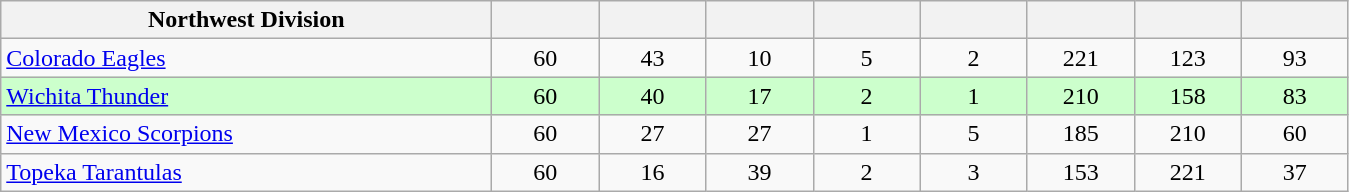<table class="wikitable sortable">
<tr>
<th style="width:20em;" class="unsortable">Northwest Division</th>
<th style="width:4em;" class="unsortable"></th>
<th style="width:4em;"></th>
<th style="width:4em;"></th>
<th style="width:4em;"></th>
<th style="width:4em;"></th>
<th style="width:4em;"></th>
<th style="width:4em;"></th>
<th style="width:4em;"></th>
</tr>
<tr align="center">
<td align="left"><a href='#'>Colorado Eagles</a></td>
<td>60</td>
<td>43</td>
<td>10</td>
<td>5</td>
<td>2</td>
<td>221</td>
<td>123</td>
<td>93</td>
</tr>
<tr align="center" bgcolor="#CCFFCC">
<td align="left"><a href='#'>Wichita Thunder</a></td>
<td>60</td>
<td>40</td>
<td>17</td>
<td>2</td>
<td>1</td>
<td>210</td>
<td>158</td>
<td>83</td>
</tr>
<tr align="center">
<td align="left"><a href='#'>New Mexico Scorpions</a></td>
<td>60</td>
<td>27</td>
<td>27</td>
<td>1</td>
<td>5</td>
<td>185</td>
<td>210</td>
<td>60</td>
</tr>
<tr align="center">
<td align="left"><a href='#'>Topeka Tarantulas</a></td>
<td>60</td>
<td>16</td>
<td>39</td>
<td>2</td>
<td>3</td>
<td>153</td>
<td>221</td>
<td>37</td>
</tr>
</table>
